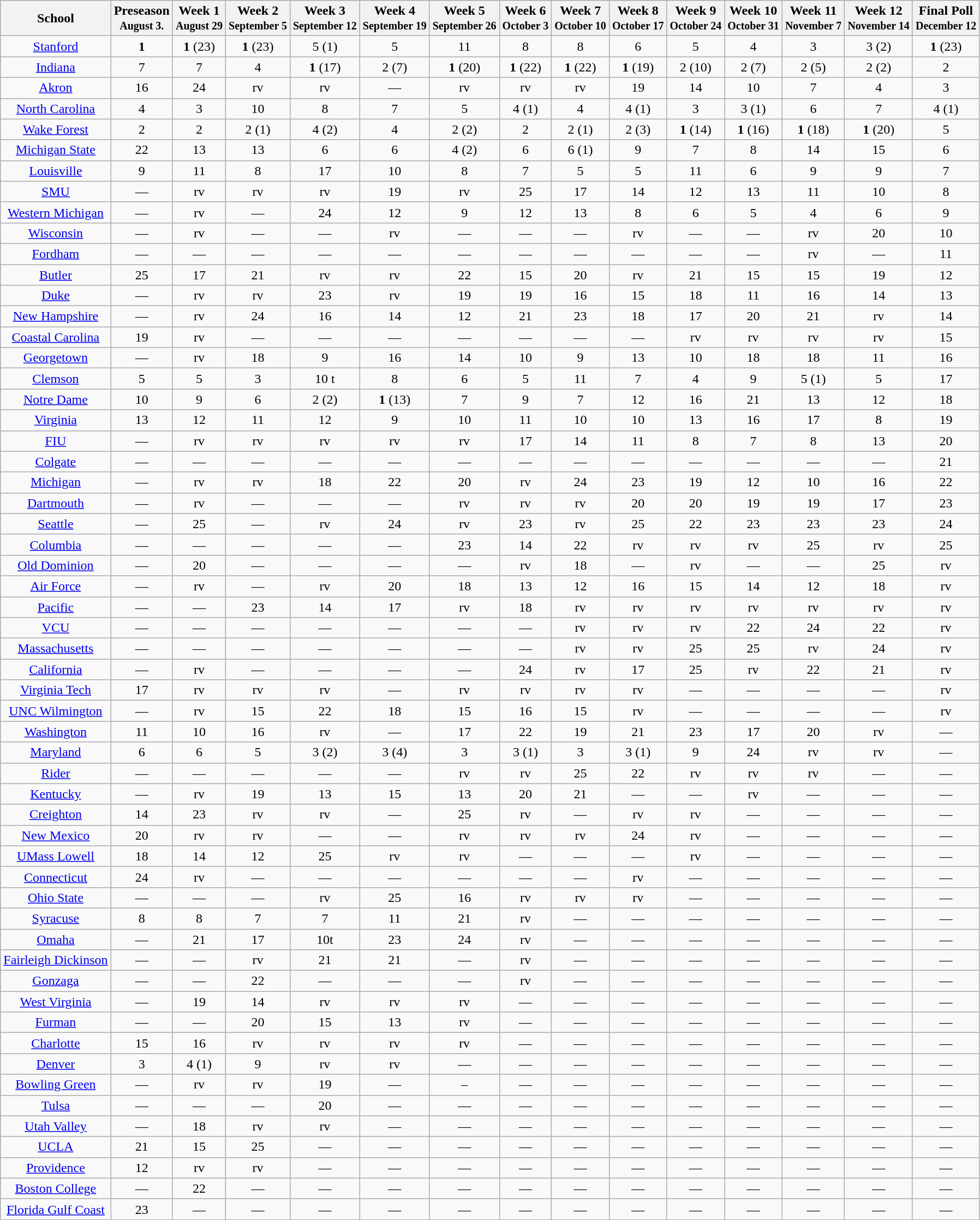<table class="wikitable" style="text-align: center; width 100%;">
<tr>
<th>School</th>
<th>Preseason<br><small>August 3.</small></th>
<th>Week 1<br><small> August 29 </small></th>
<th>Week 2<br><small> September 5 </small></th>
<th>Week 3<br><small>September 12</small></th>
<th>Week 4<br><small>September 19</small></th>
<th>Week 5<br><small>September 26</small></th>
<th>Week 6<br><small>October 3</small></th>
<th>Week 7<br><small>October 10</small></th>
<th>Week 8<br><small>October 17</small></th>
<th>Week 9<br><small>October 24</small></th>
<th>Week 10<br><small>October 31</small></th>
<th>Week 11<br><small>November 7</small></th>
<th>Week 12<br><small>November 14</small></th>
<th>Final Poll<br><small>December 12</small></th>
</tr>
<tr>
<td><a href='#'>Stanford</a></td>
<td><strong>1</strong></td>
<td><strong>1</strong> (23)</td>
<td><strong>1</strong> (23)</td>
<td>5 (1)</td>
<td>5</td>
<td>11</td>
<td>8</td>
<td>8</td>
<td>6</td>
<td>5</td>
<td>4</td>
<td>3</td>
<td>3 (2)</td>
<td><strong>1</strong> (23)</td>
</tr>
<tr>
<td><a href='#'>Indiana</a></td>
<td>7</td>
<td>7</td>
<td>4</td>
<td><strong>1</strong> (17)</td>
<td>2 (7)</td>
<td><strong>1</strong> (20)</td>
<td><strong>1</strong> (22)</td>
<td><strong>1</strong> (22)</td>
<td><strong>1</strong> (19)</td>
<td>2 (10)</td>
<td>2 (7)</td>
<td>2 (5)</td>
<td>2 (2)</td>
<td>2</td>
</tr>
<tr>
<td><a href='#'>Akron</a></td>
<td>16</td>
<td>24</td>
<td>rv</td>
<td>rv</td>
<td>—</td>
<td>rv</td>
<td>rv</td>
<td>rv</td>
<td>19</td>
<td>14</td>
<td>10</td>
<td>7</td>
<td>4</td>
<td>3</td>
</tr>
<tr>
<td><a href='#'>North Carolina</a></td>
<td>4</td>
<td>3</td>
<td>10</td>
<td>8</td>
<td>7</td>
<td>5</td>
<td>4 (1)</td>
<td>4</td>
<td>4 (1)</td>
<td>3</td>
<td>3 (1)</td>
<td>6</td>
<td>7</td>
<td>4 (1)</td>
</tr>
<tr>
<td><a href='#'>Wake Forest</a></td>
<td>2</td>
<td>2</td>
<td>2 (1)</td>
<td>4 (2)</td>
<td>4</td>
<td>2 (2)</td>
<td>2</td>
<td>2 (1)</td>
<td>2 (3)</td>
<td><strong>1</strong> (14)</td>
<td><strong>1</strong> (16)</td>
<td><strong>1</strong> (18)</td>
<td><strong>1</strong> (20)</td>
<td>5</td>
</tr>
<tr>
<td><a href='#'>Michigan State</a></td>
<td>22</td>
<td>13</td>
<td>13</td>
<td>6</td>
<td>6</td>
<td>4 (2)</td>
<td>6</td>
<td>6 (1)</td>
<td>9</td>
<td>7</td>
<td>8</td>
<td>14</td>
<td>15</td>
<td>6</td>
</tr>
<tr>
<td><a href='#'>Louisville</a></td>
<td>9</td>
<td>11</td>
<td>8</td>
<td>17</td>
<td>10</td>
<td>8</td>
<td>7</td>
<td>5</td>
<td>5</td>
<td>11</td>
<td>6</td>
<td>9</td>
<td>9</td>
<td>7</td>
</tr>
<tr>
<td><a href='#'>SMU</a></td>
<td>—</td>
<td>rv</td>
<td>rv</td>
<td>rv</td>
<td>19</td>
<td>rv</td>
<td>25</td>
<td>17</td>
<td>14</td>
<td>12</td>
<td>13</td>
<td>11</td>
<td>10</td>
<td>8</td>
</tr>
<tr>
<td><a href='#'>Western Michigan</a></td>
<td>—</td>
<td>rv</td>
<td>—</td>
<td>24</td>
<td>12</td>
<td>9</td>
<td>12</td>
<td>13</td>
<td>8</td>
<td>6</td>
<td>5</td>
<td>4</td>
<td>6</td>
<td>9</td>
</tr>
<tr>
<td><a href='#'>Wisconsin</a></td>
<td>—</td>
<td>rv</td>
<td>—</td>
<td>—</td>
<td>rv</td>
<td>—</td>
<td>—</td>
<td>—</td>
<td>rv</td>
<td>—</td>
<td>—</td>
<td>rv</td>
<td>20</td>
<td>10</td>
</tr>
<tr>
<td><a href='#'>Fordham</a></td>
<td>—</td>
<td>—</td>
<td>—</td>
<td>—</td>
<td>—</td>
<td>—</td>
<td>—</td>
<td>—</td>
<td>—</td>
<td>—</td>
<td>—</td>
<td>rv</td>
<td>—</td>
<td>11</td>
</tr>
<tr>
<td><a href='#'>Butler</a></td>
<td>25</td>
<td>17</td>
<td>21</td>
<td>rv</td>
<td>rv</td>
<td>22</td>
<td>15</td>
<td>20</td>
<td>rv</td>
<td>21</td>
<td>15</td>
<td>15</td>
<td>19</td>
<td>12</td>
</tr>
<tr>
<td><a href='#'>Duke</a></td>
<td>—</td>
<td>rv</td>
<td>rv</td>
<td>23</td>
<td>rv</td>
<td>19</td>
<td>19</td>
<td>16</td>
<td>15</td>
<td>18</td>
<td>11</td>
<td>16</td>
<td>14</td>
<td>13</td>
</tr>
<tr>
<td><a href='#'>New Hampshire</a></td>
<td>—</td>
<td>rv</td>
<td>24</td>
<td>16</td>
<td>14</td>
<td>12</td>
<td>21</td>
<td>23</td>
<td>18</td>
<td>17</td>
<td>20</td>
<td>21</td>
<td>rv</td>
<td>14</td>
</tr>
<tr>
<td><a href='#'>Coastal Carolina</a></td>
<td>19</td>
<td>rv</td>
<td>—</td>
<td>—</td>
<td>—</td>
<td>—</td>
<td>—</td>
<td>—</td>
<td>—</td>
<td>rv</td>
<td>rv</td>
<td>rv</td>
<td>rv</td>
<td>15</td>
</tr>
<tr>
<td><a href='#'>Georgetown</a></td>
<td>—</td>
<td>rv</td>
<td>18</td>
<td>9</td>
<td>16</td>
<td>14</td>
<td>10</td>
<td>9</td>
<td>13</td>
<td>10</td>
<td>18</td>
<td>18</td>
<td>11</td>
<td>16</td>
</tr>
<tr>
<td><a href='#'>Clemson</a></td>
<td>5</td>
<td>5</td>
<td>3</td>
<td>10 t</td>
<td>8</td>
<td>6</td>
<td>5</td>
<td>11</td>
<td>7</td>
<td>4</td>
<td>9</td>
<td>5 (1)</td>
<td>5</td>
<td>17</td>
</tr>
<tr>
<td><a href='#'>Notre Dame</a></td>
<td>10</td>
<td>9</td>
<td>6</td>
<td>2 (2)</td>
<td><strong>1</strong> (13)</td>
<td>7</td>
<td>9</td>
<td>7</td>
<td>12</td>
<td>16</td>
<td>21</td>
<td>13</td>
<td>12</td>
<td>18</td>
</tr>
<tr>
<td><a href='#'>Virginia</a></td>
<td>13</td>
<td>12</td>
<td>11</td>
<td>12</td>
<td>9</td>
<td>10</td>
<td>11</td>
<td>10</td>
<td>10</td>
<td>13</td>
<td>16</td>
<td>17</td>
<td>8</td>
<td>19</td>
</tr>
<tr>
<td><a href='#'>FIU</a></td>
<td>—</td>
<td>rv</td>
<td>rv</td>
<td>rv</td>
<td>rv</td>
<td>rv</td>
<td>17</td>
<td>14</td>
<td>11</td>
<td>8</td>
<td>7</td>
<td>8</td>
<td>13</td>
<td>20</td>
</tr>
<tr>
<td><a href='#'>Colgate</a></td>
<td>—</td>
<td>—</td>
<td>—</td>
<td>—</td>
<td>—</td>
<td>—</td>
<td>—</td>
<td>—</td>
<td>—</td>
<td>—</td>
<td>—</td>
<td>—</td>
<td>—</td>
<td>21</td>
</tr>
<tr>
<td><a href='#'>Michigan</a></td>
<td>—</td>
<td>rv</td>
<td>rv</td>
<td>18</td>
<td>22</td>
<td>20</td>
<td>rv</td>
<td>24</td>
<td>23</td>
<td>19</td>
<td>12</td>
<td>10</td>
<td>16</td>
<td>22</td>
</tr>
<tr>
<td><a href='#'>Dartmouth</a></td>
<td>—</td>
<td>rv</td>
<td>—</td>
<td>—</td>
<td>—</td>
<td>rv</td>
<td>rv</td>
<td>rv</td>
<td>20</td>
<td>20</td>
<td>19</td>
<td>19</td>
<td>17</td>
<td>23</td>
</tr>
<tr>
<td><a href='#'>Seattle</a></td>
<td>—</td>
<td>25</td>
<td>—</td>
<td>rv</td>
<td>24</td>
<td>rv</td>
<td>23</td>
<td>rv</td>
<td>25</td>
<td>22</td>
<td>23</td>
<td>23</td>
<td>23</td>
<td>24</td>
</tr>
<tr>
<td><a href='#'>Columbia</a></td>
<td>—</td>
<td>—</td>
<td>—</td>
<td>—</td>
<td>—</td>
<td>23</td>
<td>14</td>
<td>22</td>
<td>rv</td>
<td>rv</td>
<td>rv</td>
<td>25</td>
<td>rv</td>
<td>25</td>
</tr>
<tr>
<td><a href='#'>Old Dominion</a></td>
<td>—</td>
<td>20</td>
<td>—</td>
<td>—</td>
<td>—</td>
<td>—</td>
<td>rv</td>
<td>18</td>
<td>—</td>
<td>rv</td>
<td>—</td>
<td>—</td>
<td>25</td>
<td>rv</td>
</tr>
<tr>
<td><a href='#'>Air Force</a></td>
<td>—</td>
<td>rv</td>
<td>—</td>
<td>rv</td>
<td>20</td>
<td>18</td>
<td>13</td>
<td>12</td>
<td>16</td>
<td>15</td>
<td>14</td>
<td>12</td>
<td>18</td>
<td>rv</td>
</tr>
<tr>
<td><a href='#'>Pacific</a></td>
<td>—</td>
<td>—</td>
<td>23</td>
<td>14</td>
<td>17</td>
<td>rv</td>
<td>18</td>
<td>rv</td>
<td>rv</td>
<td>rv</td>
<td>rv</td>
<td>rv</td>
<td>rv</td>
<td>rv</td>
</tr>
<tr>
<td><a href='#'>VCU</a></td>
<td>—</td>
<td>—</td>
<td>—</td>
<td>—</td>
<td>—</td>
<td>—</td>
<td>—</td>
<td>rv</td>
<td>rv</td>
<td>rv</td>
<td>22</td>
<td>24</td>
<td>22</td>
<td>rv</td>
</tr>
<tr>
<td><a href='#'>Massachusetts</a></td>
<td>—</td>
<td>—</td>
<td>—</td>
<td>—</td>
<td>—</td>
<td>—</td>
<td>—</td>
<td>rv</td>
<td>rv</td>
<td>25</td>
<td>25</td>
<td>rv</td>
<td>24</td>
<td>rv</td>
</tr>
<tr>
<td><a href='#'>California</a></td>
<td>—</td>
<td>rv</td>
<td>—</td>
<td>—</td>
<td>—</td>
<td>—</td>
<td>24</td>
<td>rv</td>
<td>17</td>
<td>25</td>
<td>rv</td>
<td>22</td>
<td>21</td>
<td>rv</td>
</tr>
<tr>
<td><a href='#'>Virginia Tech</a></td>
<td>17</td>
<td>rv</td>
<td>rv</td>
<td>rv</td>
<td>—</td>
<td>rv</td>
<td>rv</td>
<td>rv</td>
<td>rv</td>
<td>—</td>
<td>—</td>
<td>—</td>
<td>—</td>
<td>rv</td>
</tr>
<tr>
<td><a href='#'>UNC Wilmington</a></td>
<td>—</td>
<td>rv</td>
<td>15</td>
<td>22</td>
<td>18</td>
<td>15</td>
<td>16</td>
<td>15</td>
<td>rv</td>
<td>—</td>
<td>—</td>
<td>—</td>
<td>—</td>
<td>rv</td>
</tr>
<tr>
<td><a href='#'>Washington</a></td>
<td>11</td>
<td>10</td>
<td>16</td>
<td>rv</td>
<td>—</td>
<td>17</td>
<td>22</td>
<td>19</td>
<td>21</td>
<td>23</td>
<td>17</td>
<td>20</td>
<td>rv</td>
<td>—</td>
</tr>
<tr>
<td><a href='#'>Maryland</a></td>
<td>6</td>
<td>6</td>
<td>5</td>
<td>3 (2)</td>
<td>3 (4)</td>
<td>3</td>
<td>3 (1)</td>
<td>3</td>
<td>3 (1)</td>
<td>9</td>
<td>24</td>
<td>rv</td>
<td>rv</td>
<td>—</td>
</tr>
<tr>
<td><a href='#'>Rider</a></td>
<td>—</td>
<td>—</td>
<td>—</td>
<td>—</td>
<td>—</td>
<td>rv</td>
<td>rv</td>
<td>25</td>
<td>22</td>
<td>rv</td>
<td>rv</td>
<td>rv</td>
<td>—</td>
<td>—</td>
</tr>
<tr>
<td><a href='#'>Kentucky</a></td>
<td>—</td>
<td>rv</td>
<td>19</td>
<td>13</td>
<td>15</td>
<td>13</td>
<td>20</td>
<td>21</td>
<td>—</td>
<td>—</td>
<td>rv</td>
<td>—</td>
<td>—</td>
<td>—</td>
</tr>
<tr>
<td><a href='#'>Creighton</a></td>
<td>14</td>
<td>23</td>
<td>rv</td>
<td>rv</td>
<td>—</td>
<td>25</td>
<td>rv</td>
<td>—</td>
<td>rv</td>
<td>rv</td>
<td>—</td>
<td>—</td>
<td>—</td>
<td>—</td>
</tr>
<tr>
<td><a href='#'>New Mexico</a></td>
<td>20</td>
<td>rv</td>
<td>rv</td>
<td>—</td>
<td>—</td>
<td>rv</td>
<td>rv</td>
<td>rv</td>
<td>24</td>
<td>rv</td>
<td>—</td>
<td>—</td>
<td>—</td>
<td>—</td>
</tr>
<tr>
<td><a href='#'>UMass Lowell</a></td>
<td>18</td>
<td>14</td>
<td>12</td>
<td>25</td>
<td>rv</td>
<td>rv</td>
<td>—</td>
<td>—</td>
<td>—</td>
<td>rv</td>
<td>—</td>
<td>—</td>
<td>—</td>
<td>—</td>
</tr>
<tr>
<td><a href='#'>Connecticut</a></td>
<td>24</td>
<td>rv</td>
<td>—</td>
<td>—</td>
<td>—</td>
<td>—</td>
<td>—</td>
<td>—</td>
<td>rv</td>
<td>—</td>
<td>—</td>
<td>—</td>
<td>—</td>
<td>—</td>
</tr>
<tr>
<td><a href='#'>Ohio State</a></td>
<td>—</td>
<td>—</td>
<td>—</td>
<td>rv</td>
<td>25</td>
<td>16</td>
<td>rv</td>
<td>rv</td>
<td>rv</td>
<td>—</td>
<td>—</td>
<td>—</td>
<td>—</td>
<td>—</td>
</tr>
<tr>
<td><a href='#'>Syracuse</a></td>
<td>8</td>
<td>8</td>
<td>7</td>
<td>7</td>
<td>11</td>
<td>21</td>
<td>rv</td>
<td>—</td>
<td>—</td>
<td>—</td>
<td>—</td>
<td>—</td>
<td>—</td>
<td>—</td>
</tr>
<tr>
<td><a href='#'>Omaha</a></td>
<td>—</td>
<td>21</td>
<td>17</td>
<td>10t</td>
<td>23</td>
<td>24</td>
<td>rv</td>
<td>—</td>
<td>—</td>
<td>—</td>
<td>—</td>
<td>—</td>
<td>—</td>
<td>—</td>
</tr>
<tr>
<td><a href='#'>Fairleigh Dickinson</a></td>
<td>—</td>
<td>—</td>
<td>rv</td>
<td>21</td>
<td>21</td>
<td>—</td>
<td>rv</td>
<td>—</td>
<td>—</td>
<td>—</td>
<td>—</td>
<td>—</td>
<td>—</td>
<td>—</td>
</tr>
<tr>
<td><a href='#'>Gonzaga</a></td>
<td>—</td>
<td>—</td>
<td>22</td>
<td>—</td>
<td>—</td>
<td>—</td>
<td>rv</td>
<td>—</td>
<td>—</td>
<td>—</td>
<td>—</td>
<td>—</td>
<td>—</td>
<td>—</td>
</tr>
<tr>
<td><a href='#'>West Virginia</a></td>
<td>—</td>
<td>19</td>
<td>14</td>
<td>rv</td>
<td>rv</td>
<td>rv</td>
<td>—</td>
<td>—</td>
<td>—</td>
<td>—</td>
<td>—</td>
<td>—</td>
<td>—</td>
<td>—</td>
</tr>
<tr>
<td><a href='#'>Furman</a></td>
<td>—</td>
<td>—</td>
<td>20</td>
<td>15</td>
<td>13</td>
<td>rv</td>
<td>—</td>
<td>—</td>
<td>—</td>
<td>—</td>
<td>—</td>
<td>—</td>
<td>—</td>
<td>—</td>
</tr>
<tr>
<td><a href='#'>Charlotte</a></td>
<td>15</td>
<td>16</td>
<td>rv</td>
<td>rv</td>
<td>rv</td>
<td>rv</td>
<td>—</td>
<td>—</td>
<td>—</td>
<td>—</td>
<td>—</td>
<td>—</td>
<td>—</td>
<td>—</td>
</tr>
<tr>
<td><a href='#'>Denver</a></td>
<td>3</td>
<td>4 (1)</td>
<td>9</td>
<td>rv</td>
<td>rv</td>
<td>—</td>
<td>—</td>
<td>—</td>
<td>—</td>
<td>—</td>
<td>—</td>
<td>—</td>
<td>—</td>
<td>—</td>
</tr>
<tr>
<td><a href='#'>Bowling Green</a></td>
<td>—</td>
<td>rv</td>
<td>rv</td>
<td>19</td>
<td>—</td>
<td>–</td>
<td>—</td>
<td>—</td>
<td>—</td>
<td>—</td>
<td>—</td>
<td>—</td>
<td>—</td>
<td>—</td>
</tr>
<tr>
<td><a href='#'>Tulsa</a></td>
<td>—</td>
<td>—</td>
<td>—</td>
<td>20</td>
<td>—</td>
<td>—</td>
<td>—</td>
<td>—</td>
<td>—</td>
<td>—</td>
<td>—</td>
<td>—</td>
<td>—</td>
<td>—</td>
</tr>
<tr>
<td><a href='#'>Utah Valley</a></td>
<td>—</td>
<td>18</td>
<td>rv</td>
<td>rv</td>
<td>—</td>
<td>—</td>
<td>—</td>
<td>—</td>
<td>—</td>
<td>—</td>
<td>—</td>
<td>—</td>
<td>—</td>
<td>—</td>
</tr>
<tr>
<td><a href='#'>UCLA</a></td>
<td>21</td>
<td>15</td>
<td>25</td>
<td>—</td>
<td>—</td>
<td>—</td>
<td>—</td>
<td>—</td>
<td>—</td>
<td>—</td>
<td>—</td>
<td>—</td>
<td>—</td>
<td>—</td>
</tr>
<tr>
<td><a href='#'>Providence</a></td>
<td>12</td>
<td>rv</td>
<td>rv</td>
<td>—</td>
<td>—</td>
<td>—</td>
<td>—</td>
<td>—</td>
<td>—</td>
<td>—</td>
<td>—</td>
<td>—</td>
<td>—</td>
<td>—</td>
</tr>
<tr>
<td><a href='#'>Boston College</a></td>
<td>—</td>
<td>22</td>
<td>—</td>
<td>—</td>
<td>—</td>
<td>—</td>
<td>—</td>
<td>—</td>
<td>—</td>
<td>—</td>
<td>—</td>
<td>—</td>
<td>—</td>
<td>—</td>
</tr>
<tr>
<td><a href='#'>Florida Gulf Coast</a></td>
<td>23</td>
<td>—</td>
<td>—</td>
<td>—</td>
<td>—</td>
<td>—</td>
<td>—</td>
<td>—</td>
<td>—</td>
<td>—</td>
<td>—</td>
<td>—</td>
<td>—</td>
<td>—</td>
</tr>
</table>
